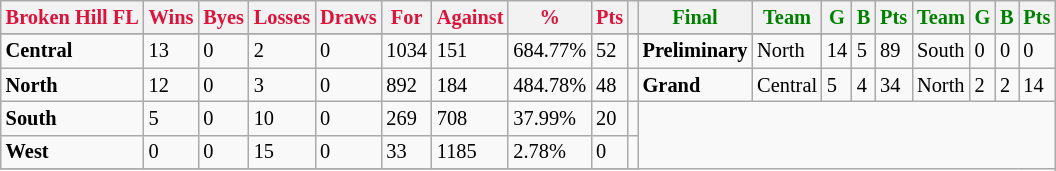<table style="font-size: 85%; text-align: left;" class="wikitable">
<tr>
<th style="color:crimson">Broken Hill FL</th>
<th style="color:crimson">Wins</th>
<th style="color:crimson">Byes</th>
<th style="color:crimson">Losses</th>
<th style="color:crimson">Draws</th>
<th style="color:crimson">For</th>
<th style="color:crimson">Against</th>
<th style="color:crimson">%</th>
<th style="color:crimson">Pts</th>
<th></th>
<th style="color:green">Final</th>
<th style="color:green">Team</th>
<th style="color:green">G</th>
<th style="color:green">B</th>
<th style="color:green">Pts</th>
<th style="color:green">Team</th>
<th style="color:green">G</th>
<th style="color:green">B</th>
<th style="color:green">Pts</th>
</tr>
<tr>
</tr>
<tr>
</tr>
<tr>
<td><strong>	Central	</strong></td>
<td>13</td>
<td>0</td>
<td>2</td>
<td>0</td>
<td>1034</td>
<td>151</td>
<td>684.77%</td>
<td>52</td>
<td></td>
<td><strong>Preliminary</strong></td>
<td>North</td>
<td>14</td>
<td>5</td>
<td>89</td>
<td>South</td>
<td>0</td>
<td>0</td>
<td>0</td>
</tr>
<tr>
<td><strong>	North	</strong></td>
<td>12</td>
<td>0</td>
<td>3</td>
<td>0</td>
<td>892</td>
<td>184</td>
<td>484.78%</td>
<td>48</td>
<td></td>
<td><strong>Grand</strong></td>
<td>Central</td>
<td>5</td>
<td>4</td>
<td>34</td>
<td>North</td>
<td>2</td>
<td>2</td>
<td>14</td>
</tr>
<tr>
<td><strong>	South	</strong></td>
<td>5</td>
<td>0</td>
<td>10</td>
<td>0</td>
<td>269</td>
<td>708</td>
<td>37.99%</td>
<td>20</td>
<td></td>
</tr>
<tr>
<td><strong>	West	</strong></td>
<td>0</td>
<td>0</td>
<td>15</td>
<td>0</td>
<td>33</td>
<td>1185</td>
<td>2.78%</td>
<td>0</td>
<td></td>
</tr>
<tr>
</tr>
</table>
